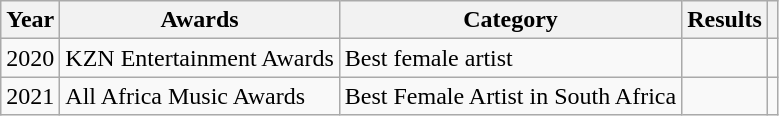<table class="wikitable">
<tr>
<th>Year</th>
<th>Awards</th>
<th>Category</th>
<th>Results</th>
<th></th>
</tr>
<tr>
<td>2020</td>
<td>KZN Entertainment  Awards</td>
<td>Best female  artist</td>
<td></td>
<td></td>
</tr>
<tr>
<td>2021</td>
<td>All Africa Music Awards</td>
<td>Best Female Artist in South Africa</td>
<td></td>
<td></td>
</tr>
</table>
